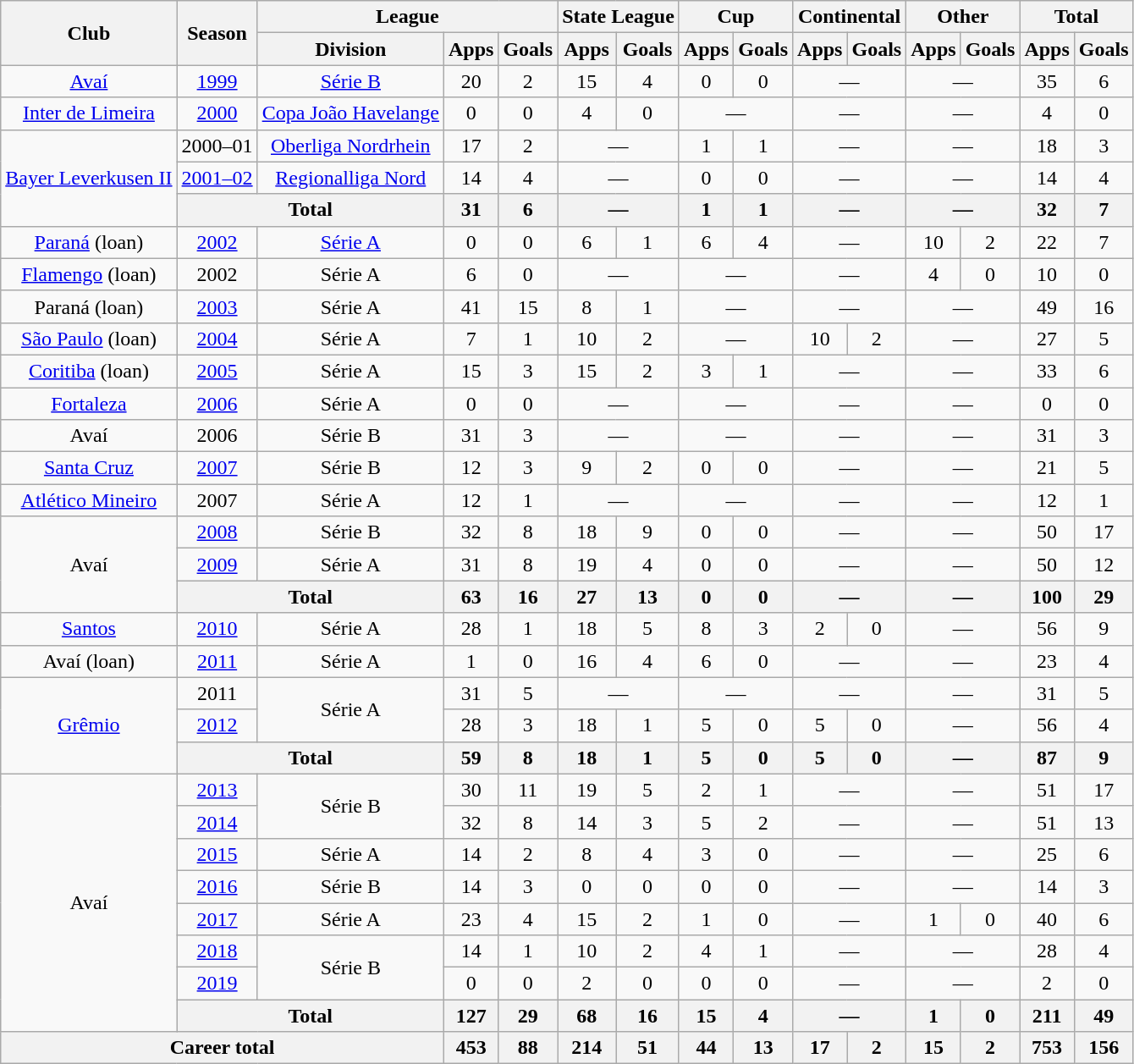<table class="wikitable" style="text-align:center">
<tr>
<th rowspan="2">Club</th>
<th rowspan="2">Season</th>
<th colspan="3">League</th>
<th colspan="2">State League</th>
<th colspan="2">Cup</th>
<th colspan="2">Continental</th>
<th colspan="2">Other</th>
<th colspan="2">Total</th>
</tr>
<tr>
<th>Division</th>
<th>Apps</th>
<th>Goals</th>
<th>Apps</th>
<th>Goals</th>
<th>Apps</th>
<th>Goals</th>
<th>Apps</th>
<th>Goals</th>
<th>Apps</th>
<th>Goals</th>
<th>Apps</th>
<th>Goals</th>
</tr>
<tr>
<td><a href='#'>Avaí</a></td>
<td><a href='#'>1999</a></td>
<td><a href='#'>Série B</a></td>
<td>20</td>
<td>2</td>
<td>15</td>
<td>4</td>
<td>0</td>
<td>0</td>
<td colspan="2">—</td>
<td colspan="2">—</td>
<td>35</td>
<td>6</td>
</tr>
<tr>
<td><a href='#'>Inter de Limeira</a></td>
<td><a href='#'>2000</a></td>
<td><a href='#'>Copa João Havelange</a></td>
<td>0</td>
<td>0</td>
<td>4</td>
<td>0</td>
<td colspan="2">—</td>
<td colspan="2">—</td>
<td colspan="2">—</td>
<td>4</td>
<td>0</td>
</tr>
<tr>
<td rowspan="3"><a href='#'>Bayer Leverkusen II</a></td>
<td>2000–01</td>
<td><a href='#'>Oberliga Nordrhein</a></td>
<td>17</td>
<td>2</td>
<td colspan="2">—</td>
<td>1</td>
<td>1</td>
<td colspan="2">—</td>
<td colspan="2">—</td>
<td>18</td>
<td>3</td>
</tr>
<tr>
<td><a href='#'>2001–02</a></td>
<td><a href='#'>Regionalliga Nord</a></td>
<td>14</td>
<td>4</td>
<td colspan="2">—</td>
<td>0</td>
<td>0</td>
<td colspan="2">—</td>
<td colspan="2">—</td>
<td>14</td>
<td>4</td>
</tr>
<tr>
<th colspan="2">Total</th>
<th>31</th>
<th>6</th>
<th colspan="2">—</th>
<th>1</th>
<th>1</th>
<th colspan="2">—</th>
<th colspan="2">—</th>
<th>32</th>
<th>7</th>
</tr>
<tr>
<td><a href='#'>Paraná</a> (loan)</td>
<td><a href='#'>2002</a></td>
<td><a href='#'>Série A</a></td>
<td>0</td>
<td>0</td>
<td>6</td>
<td>1</td>
<td>6</td>
<td>4</td>
<td colspan="2">—</td>
<td>10</td>
<td>2</td>
<td>22</td>
<td>7</td>
</tr>
<tr>
<td><a href='#'>Flamengo</a> (loan)</td>
<td>2002</td>
<td>Série A</td>
<td>6</td>
<td>0</td>
<td colspan="2">—</td>
<td colspan="2">—</td>
<td colspan="2">—</td>
<td>4</td>
<td>0</td>
<td>10</td>
<td>0</td>
</tr>
<tr>
<td>Paraná (loan)</td>
<td><a href='#'>2003</a></td>
<td>Série A</td>
<td>41</td>
<td>15</td>
<td>8</td>
<td>1</td>
<td colspan="2">—</td>
<td colspan="2">—</td>
<td colspan="2">—</td>
<td>49</td>
<td>16</td>
</tr>
<tr>
<td><a href='#'>São Paulo</a> (loan)</td>
<td><a href='#'>2004</a></td>
<td>Série A</td>
<td>7</td>
<td>1</td>
<td>10</td>
<td>2</td>
<td colspan="2">—</td>
<td>10</td>
<td>2</td>
<td colspan="2">—</td>
<td>27</td>
<td>5</td>
</tr>
<tr>
<td><a href='#'>Coritiba</a> (loan)</td>
<td><a href='#'>2005</a></td>
<td>Série A</td>
<td>15</td>
<td>3</td>
<td>15</td>
<td>2</td>
<td>3</td>
<td>1</td>
<td colspan="2">—</td>
<td colspan="2">—</td>
<td>33</td>
<td>6</td>
</tr>
<tr>
<td><a href='#'>Fortaleza</a></td>
<td><a href='#'>2006</a></td>
<td>Série A</td>
<td>0</td>
<td>0</td>
<td colspan="2">—</td>
<td colspan="2">—</td>
<td colspan="2">—</td>
<td colspan="2">—</td>
<td>0</td>
<td>0</td>
</tr>
<tr>
<td>Avaí</td>
<td>2006</td>
<td>Série B</td>
<td>31</td>
<td>3</td>
<td colspan="2">—</td>
<td colspan="2">—</td>
<td colspan="2">—</td>
<td colspan="2">—</td>
<td>31</td>
<td>3</td>
</tr>
<tr>
<td><a href='#'>Santa Cruz</a></td>
<td><a href='#'>2007</a></td>
<td>Série B</td>
<td>12</td>
<td>3</td>
<td>9</td>
<td>2</td>
<td>0</td>
<td>0</td>
<td colspan="2">—</td>
<td colspan="2">—</td>
<td>21</td>
<td>5</td>
</tr>
<tr>
<td><a href='#'>Atlético Mineiro</a></td>
<td>2007</td>
<td>Série A</td>
<td>12</td>
<td>1</td>
<td colspan="2">—</td>
<td colspan="2">—</td>
<td colspan="2">—</td>
<td colspan="2">—</td>
<td>12</td>
<td>1</td>
</tr>
<tr>
<td rowspan="3">Avaí</td>
<td><a href='#'>2008</a></td>
<td>Série B</td>
<td>32</td>
<td>8</td>
<td>18</td>
<td>9</td>
<td>0</td>
<td>0</td>
<td colspan="2">—</td>
<td colspan="2">—</td>
<td>50</td>
<td>17</td>
</tr>
<tr>
<td><a href='#'>2009</a></td>
<td>Série A</td>
<td>31</td>
<td>8</td>
<td>19</td>
<td>4</td>
<td>0</td>
<td>0</td>
<td colspan="2">—</td>
<td colspan="2">—</td>
<td>50</td>
<td>12</td>
</tr>
<tr>
<th colspan="2">Total</th>
<th>63</th>
<th>16</th>
<th>27</th>
<th>13</th>
<th>0</th>
<th>0</th>
<th colspan="2">—</th>
<th colspan="2">—</th>
<th>100</th>
<th>29</th>
</tr>
<tr>
<td><a href='#'>Santos</a></td>
<td><a href='#'>2010</a></td>
<td>Série A</td>
<td>28</td>
<td>1</td>
<td>18</td>
<td>5</td>
<td>8</td>
<td>3</td>
<td>2</td>
<td>0</td>
<td colspan="2">—</td>
<td>56</td>
<td>9</td>
</tr>
<tr>
<td>Avaí (loan)</td>
<td><a href='#'>2011</a></td>
<td>Série A</td>
<td>1</td>
<td>0</td>
<td>16</td>
<td>4</td>
<td>6</td>
<td>0</td>
<td colspan="2">—</td>
<td colspan="2">—</td>
<td>23</td>
<td>4</td>
</tr>
<tr>
<td rowspan="3"><a href='#'>Grêmio</a></td>
<td>2011</td>
<td rowspan="2">Série A</td>
<td>31</td>
<td>5</td>
<td colspan="2">—</td>
<td colspan="2">—</td>
<td colspan="2">—</td>
<td colspan="2">—</td>
<td>31</td>
<td>5</td>
</tr>
<tr>
<td><a href='#'>2012</a></td>
<td>28</td>
<td>3</td>
<td>18</td>
<td>1</td>
<td>5</td>
<td>0</td>
<td>5</td>
<td>0</td>
<td colspan="2">—</td>
<td>56</td>
<td>4</td>
</tr>
<tr>
<th colspan="2">Total</th>
<th>59</th>
<th>8</th>
<th>18</th>
<th>1</th>
<th>5</th>
<th>0</th>
<th>5</th>
<th>0</th>
<th colspan="2">—</th>
<th>87</th>
<th>9</th>
</tr>
<tr>
<td rowspan="8">Avaí</td>
<td><a href='#'>2013</a></td>
<td rowspan="2">Série B</td>
<td>30</td>
<td>11</td>
<td>19</td>
<td>5</td>
<td>2</td>
<td>1</td>
<td colspan="2">—</td>
<td colspan="2">—</td>
<td>51</td>
<td>17</td>
</tr>
<tr>
<td><a href='#'>2014</a></td>
<td>32</td>
<td>8</td>
<td>14</td>
<td>3</td>
<td>5</td>
<td>2</td>
<td colspan="2">—</td>
<td colspan="2">—</td>
<td>51</td>
<td>13</td>
</tr>
<tr>
<td><a href='#'>2015</a></td>
<td>Série A</td>
<td>14</td>
<td>2</td>
<td>8</td>
<td>4</td>
<td>3</td>
<td>0</td>
<td colspan="2">—</td>
<td colspan="2">—</td>
<td>25</td>
<td>6</td>
</tr>
<tr>
<td><a href='#'>2016</a></td>
<td>Série B</td>
<td>14</td>
<td>3</td>
<td>0</td>
<td>0</td>
<td>0</td>
<td>0</td>
<td colspan="2">—</td>
<td colspan="2">—</td>
<td>14</td>
<td>3</td>
</tr>
<tr>
<td><a href='#'>2017</a></td>
<td>Série A</td>
<td>23</td>
<td>4</td>
<td>15</td>
<td>2</td>
<td>1</td>
<td>0</td>
<td colspan="2">—</td>
<td>1</td>
<td>0</td>
<td>40</td>
<td>6</td>
</tr>
<tr>
<td><a href='#'>2018</a></td>
<td rowspan="2">Série B</td>
<td>14</td>
<td>1</td>
<td>10</td>
<td>2</td>
<td>4</td>
<td>1</td>
<td colspan="2">—</td>
<td colspan="2">—</td>
<td>28</td>
<td>4</td>
</tr>
<tr>
<td><a href='#'>2019</a></td>
<td>0</td>
<td>0</td>
<td>2</td>
<td>0</td>
<td>0</td>
<td>0</td>
<td colspan="2">—</td>
<td colspan="2">—</td>
<td>2</td>
<td>0</td>
</tr>
<tr>
<th colspan="2">Total</th>
<th>127</th>
<th>29</th>
<th>68</th>
<th>16</th>
<th>15</th>
<th>4</th>
<th colspan="2">—</th>
<th>1</th>
<th>0</th>
<th>211</th>
<th>49</th>
</tr>
<tr>
<th colspan="3">Career total</th>
<th>453</th>
<th>88</th>
<th>214</th>
<th>51</th>
<th>44</th>
<th>13</th>
<th>17</th>
<th>2</th>
<th>15</th>
<th>2</th>
<th>753</th>
<th>156</th>
</tr>
</table>
